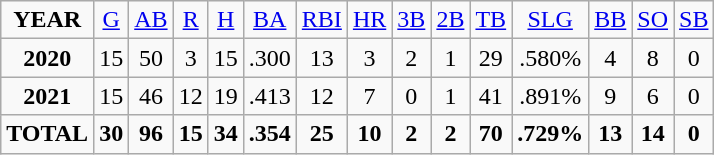<table class="wikitable">
<tr align=center>
<td><strong>YEAR</strong></td>
<td><a href='#'>G</a></td>
<td><a href='#'>AB</a></td>
<td><a href='#'>R</a></td>
<td><a href='#'>H</a></td>
<td><a href='#'>BA</a></td>
<td><a href='#'>RBI</a></td>
<td><a href='#'>HR</a></td>
<td><a href='#'>3B</a></td>
<td><a href='#'>2B</a></td>
<td><a href='#'>TB</a></td>
<td><a href='#'>SLG</a></td>
<td><a href='#'>BB</a></td>
<td><a href='#'>SO</a></td>
<td><a href='#'>SB</a></td>
</tr>
<tr align=center>
<td><strong>2020</strong></td>
<td>15</td>
<td>50</td>
<td>3</td>
<td>15</td>
<td>.300</td>
<td>13</td>
<td>3</td>
<td>2</td>
<td>1</td>
<td>29</td>
<td>.580%</td>
<td>4</td>
<td>8</td>
<td>0</td>
</tr>
<tr align=center>
<td><strong>2021</strong></td>
<td>15</td>
<td>46</td>
<td>12</td>
<td>19</td>
<td>.413</td>
<td>12</td>
<td>7</td>
<td>0</td>
<td>1</td>
<td>41</td>
<td>.891%</td>
<td>9</td>
<td>6</td>
<td>0</td>
</tr>
<tr align=center>
<td><strong>TOTAL</strong></td>
<td><strong>30</strong></td>
<td><strong>96</strong></td>
<td><strong>15</strong></td>
<td><strong>34</strong></td>
<td><strong>.354</strong></td>
<td><strong>25</strong></td>
<td><strong>10</strong></td>
<td><strong>2</strong></td>
<td><strong>2</strong></td>
<td><strong>70</strong></td>
<td><strong>.729%</strong></td>
<td><strong>13</strong></td>
<td><strong>14</strong></td>
<td><strong>0</strong></td>
</tr>
</table>
